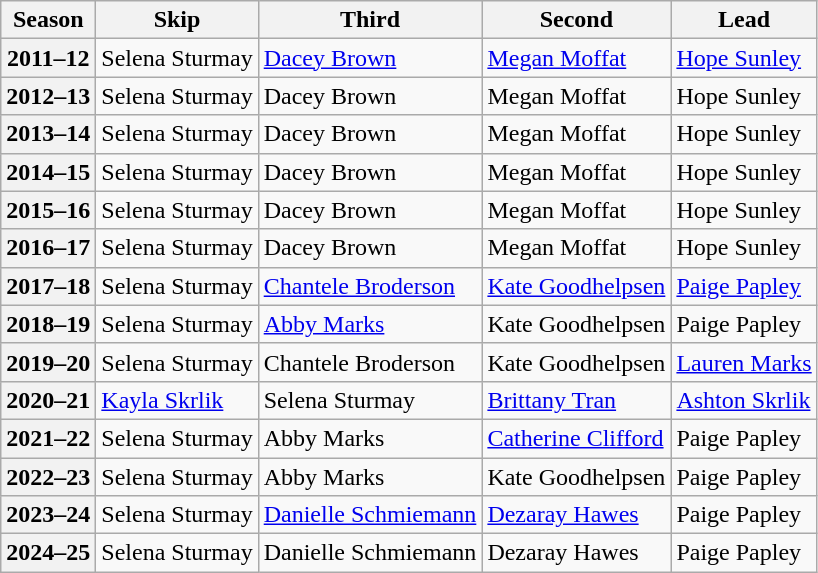<table class="wikitable">
<tr>
<th scope="col">Season</th>
<th scope="col">Skip</th>
<th scope="col">Third</th>
<th scope="col">Second</th>
<th scope="col">Lead</th>
</tr>
<tr>
<th scope="row">2011–12</th>
<td>Selena Sturmay</td>
<td><a href='#'>Dacey Brown</a></td>
<td><a href='#'>Megan Moffat</a></td>
<td><a href='#'>Hope Sunley</a></td>
</tr>
<tr>
<th scope="row">2012–13</th>
<td>Selena Sturmay</td>
<td>Dacey Brown</td>
<td>Megan Moffat</td>
<td>Hope Sunley</td>
</tr>
<tr>
<th scope="row">2013–14</th>
<td>Selena Sturmay</td>
<td>Dacey Brown</td>
<td>Megan Moffat</td>
<td>Hope Sunley</td>
</tr>
<tr>
<th scope="row">2014–15</th>
<td>Selena Sturmay</td>
<td>Dacey Brown</td>
<td>Megan Moffat</td>
<td>Hope Sunley</td>
</tr>
<tr>
<th scope="row">2015–16</th>
<td>Selena Sturmay</td>
<td>Dacey Brown</td>
<td>Megan Moffat</td>
<td>Hope Sunley</td>
</tr>
<tr>
<th scope="row">2016–17</th>
<td>Selena Sturmay</td>
<td>Dacey Brown</td>
<td>Megan Moffat</td>
<td>Hope Sunley</td>
</tr>
<tr>
<th scope="row">2017–18</th>
<td>Selena Sturmay</td>
<td><a href='#'>Chantele Broderson</a></td>
<td><a href='#'>Kate Goodhelpsen</a></td>
<td><a href='#'>Paige Papley</a></td>
</tr>
<tr>
<th scope="row">2018–19</th>
<td>Selena Sturmay</td>
<td><a href='#'>Abby Marks</a></td>
<td>Kate Goodhelpsen</td>
<td>Paige Papley</td>
</tr>
<tr>
<th scope="row">2019–20</th>
<td>Selena Sturmay</td>
<td>Chantele Broderson</td>
<td>Kate Goodhelpsen</td>
<td><a href='#'>Lauren Marks</a></td>
</tr>
<tr>
<th scope="row">2020–21</th>
<td><a href='#'>Kayla Skrlik</a></td>
<td>Selena Sturmay</td>
<td><a href='#'>Brittany Tran</a></td>
<td><a href='#'>Ashton Skrlik</a></td>
</tr>
<tr>
<th scope="row">2021–22</th>
<td>Selena Sturmay</td>
<td>Abby Marks</td>
<td><a href='#'>Catherine Clifford</a></td>
<td>Paige Papley</td>
</tr>
<tr>
<th scope="row">2022–23</th>
<td>Selena Sturmay</td>
<td>Abby Marks</td>
<td>Kate Goodhelpsen</td>
<td>Paige Papley</td>
</tr>
<tr>
<th scope="row">2023–24</th>
<td>Selena Sturmay</td>
<td><a href='#'>Danielle Schmiemann</a></td>
<td><a href='#'>Dezaray Hawes</a></td>
<td>Paige Papley</td>
</tr>
<tr>
<th scope="row">2024–25</th>
<td>Selena Sturmay</td>
<td>Danielle Schmiemann</td>
<td>Dezaray Hawes</td>
<td>Paige Papley</td>
</tr>
</table>
